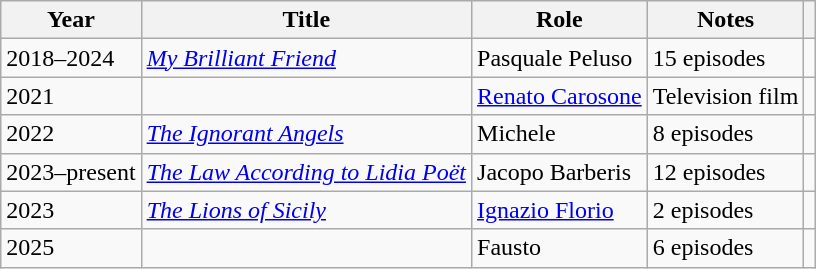<table class="wikitable sortable">
<tr>
<th>Year</th>
<th>Title</th>
<th>Role</th>
<th class="unsortable">Notes</th>
<th class="unsortable"></th>
</tr>
<tr>
<td>2018–2024</td>
<td><em><a href='#'>My Brilliant Friend</a></em></td>
<td>Pasquale Peluso</td>
<td>15 episodes</td>
<td></td>
</tr>
<tr>
<td>2021</td>
<td><em></em></td>
<td><a href='#'>Renato Carosone</a></td>
<td>Television film</td>
<td></td>
</tr>
<tr>
<td>2022</td>
<td><em><a href='#'>The Ignorant Angels</a></em></td>
<td>Michele</td>
<td>8 episodes</td>
<td></td>
</tr>
<tr>
<td>2023–present</td>
<td><em><a href='#'>The Law According to Lidia Poët</a></em></td>
<td>Jacopo Barberis</td>
<td>12 episodes</td>
<td></td>
</tr>
<tr>
<td>2023</td>
<td><em><a href='#'>The Lions of Sicily</a></em></td>
<td><a href='#'>Ignazio Florio</a></td>
<td>2 episodes</td>
<td></td>
</tr>
<tr>
<td>2025</td>
<td><em></em></td>
<td>Fausto</td>
<td>6 episodes</td>
<td></td>
</tr>
</table>
